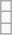<table class="wikitable" style="text-align:center;">
<tr>
<td></td>
</tr>
<tr>
<td></td>
</tr>
<tr>
<td></td>
</tr>
</table>
